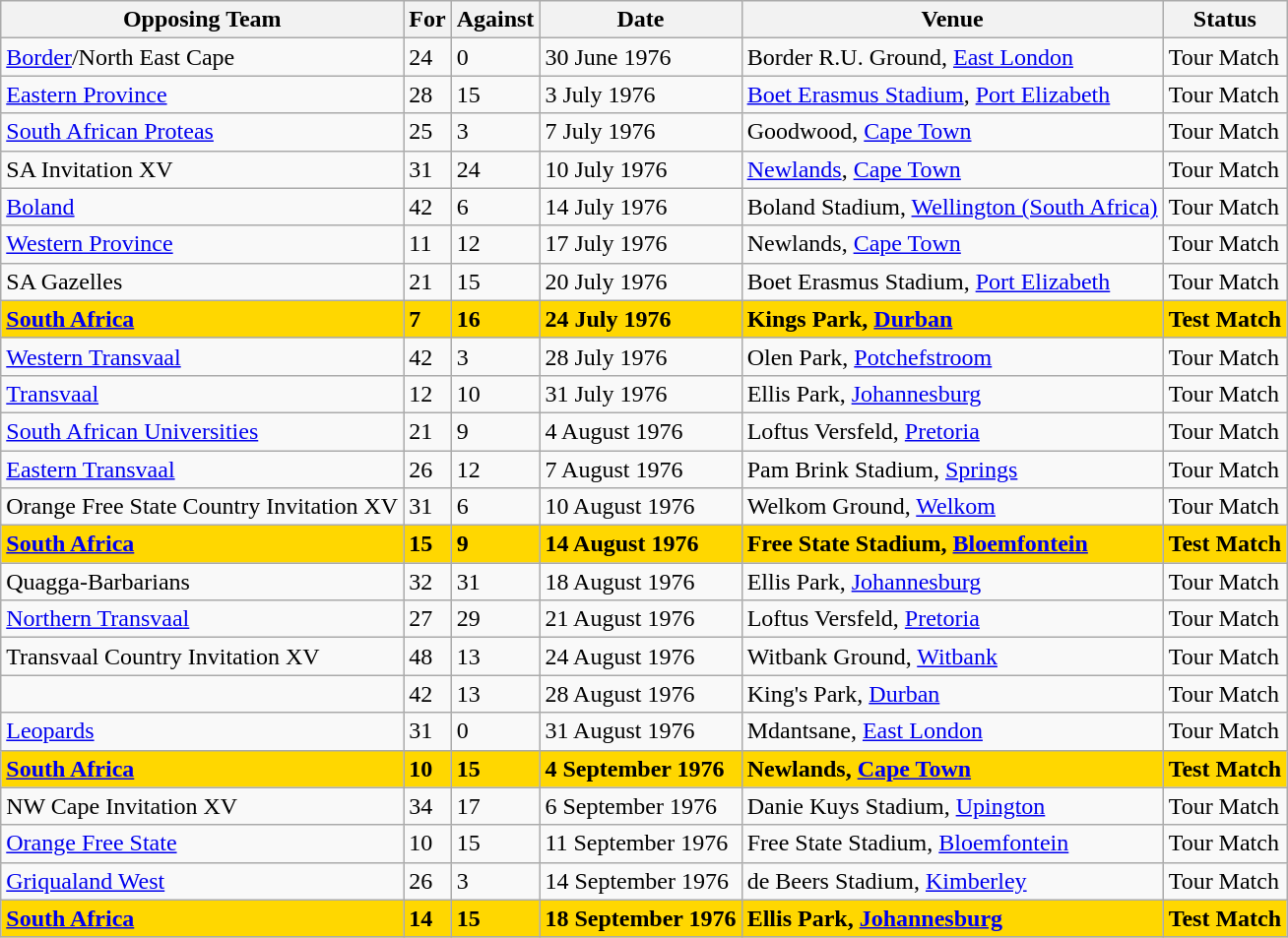<table class=wikitable>
<tr>
<th>Opposing Team</th>
<th>For</th>
<th>Against</th>
<th>Date</th>
<th>Venue</th>
<th>Status</th>
</tr>
<tr>
<td><a href='#'>Border</a>/North East Cape</td>
<td>24</td>
<td>0</td>
<td>30 June 1976</td>
<td>Border R.U. Ground, <a href='#'>East London</a></td>
<td>Tour Match</td>
</tr>
<tr>
<td><a href='#'>Eastern Province</a></td>
<td>28</td>
<td>15</td>
<td>3 July 1976</td>
<td><a href='#'>Boet Erasmus Stadium</a>, <a href='#'>Port Elizabeth</a></td>
<td>Tour Match</td>
</tr>
<tr>
<td><a href='#'>South African Proteas</a></td>
<td>25</td>
<td>3</td>
<td>7 July 1976</td>
<td>Goodwood, <a href='#'>Cape Town</a></td>
<td>Tour Match</td>
</tr>
<tr>
<td>SA Invitation XV</td>
<td>31</td>
<td>24</td>
<td>10 July 1976</td>
<td><a href='#'>Newlands</a>, <a href='#'>Cape Town</a></td>
<td>Tour Match</td>
</tr>
<tr>
<td><a href='#'>Boland</a></td>
<td>42</td>
<td>6</td>
<td>14 July 1976</td>
<td>Boland Stadium, <a href='#'>Wellington (South Africa)</a></td>
<td>Tour Match</td>
</tr>
<tr>
<td><a href='#'>Western Province</a></td>
<td>11</td>
<td>12</td>
<td>17 July 1976</td>
<td>Newlands, <a href='#'>Cape Town</a></td>
<td>Tour Match</td>
</tr>
<tr>
<td>SA Gazelles</td>
<td>21</td>
<td>15</td>
<td>20 July 1976</td>
<td>Boet Erasmus Stadium, <a href='#'>Port Elizabeth</a></td>
<td>Tour Match</td>
</tr>
<tr bgcolor=gold>
<td><strong><a href='#'>South Africa</a></strong></td>
<td><strong>7</strong></td>
<td><strong>16</strong></td>
<td><strong>24 July 1976</strong></td>
<td><strong>Kings Park, <a href='#'>Durban</a></strong></td>
<td><strong>Test Match</strong></td>
</tr>
<tr>
<td><a href='#'>Western Transvaal</a></td>
<td>42</td>
<td>3</td>
<td>28 July 1976</td>
<td>Olen Park, <a href='#'>Potchefstroom</a></td>
<td>Tour Match</td>
</tr>
<tr>
<td><a href='#'>Transvaal</a></td>
<td>12</td>
<td>10</td>
<td>31 July 1976</td>
<td>Ellis Park, <a href='#'>Johannesburg</a></td>
<td>Tour Match</td>
</tr>
<tr>
<td><a href='#'>South African Universities</a></td>
<td>21</td>
<td>9</td>
<td>4 August 1976</td>
<td>Loftus Versfeld, <a href='#'>Pretoria</a></td>
<td>Tour Match</td>
</tr>
<tr>
<td><a href='#'>Eastern Transvaal</a></td>
<td>26</td>
<td>12</td>
<td>7 August 1976</td>
<td>Pam Brink Stadium, <a href='#'>Springs</a></td>
<td>Tour Match</td>
</tr>
<tr>
<td>Orange Free State Country Invitation XV</td>
<td>31</td>
<td>6</td>
<td>10 August 1976</td>
<td>Welkom Ground, <a href='#'>Welkom</a></td>
<td>Tour Match</td>
</tr>
<tr bgcolor=gold>
<td><strong><a href='#'>South Africa</a></strong></td>
<td><strong>15</strong></td>
<td><strong>9</strong></td>
<td><strong>14 August 1976</strong></td>
<td><strong>Free State Stadium, <a href='#'>Bloemfontein</a></strong></td>
<td><strong>Test Match</strong></td>
</tr>
<tr>
<td>Quagga-Barbarians</td>
<td>32</td>
<td>31</td>
<td>18 August 1976</td>
<td>Ellis Park, <a href='#'>Johannesburg</a></td>
<td>Tour Match</td>
</tr>
<tr>
<td><a href='#'>Northern Transvaal</a></td>
<td>27</td>
<td>29</td>
<td>21 August 1976</td>
<td>Loftus Versfeld, <a href='#'>Pretoria</a></td>
<td>Tour Match</td>
</tr>
<tr>
<td>Transvaal Country Invitation XV</td>
<td>48</td>
<td>13</td>
<td>24 August 1976</td>
<td>Witbank Ground, <a href='#'>Witbank</a></td>
<td>Tour Match</td>
</tr>
<tr>
<td></td>
<td>42</td>
<td>13</td>
<td>28 August 1976</td>
<td>King's Park, <a href='#'>Durban</a></td>
<td>Tour Match</td>
</tr>
<tr>
<td><a href='#'>Leopards</a></td>
<td>31</td>
<td>0</td>
<td>31 August 1976</td>
<td>Mdantsane, <a href='#'>East London</a></td>
<td>Tour Match</td>
</tr>
<tr bgcolor=gold>
<td><strong><a href='#'>South Africa</a></strong></td>
<td><strong>10</strong></td>
<td><strong>15</strong></td>
<td><strong>4 September 1976</strong></td>
<td><strong>Newlands, <a href='#'>Cape Town</a></strong></td>
<td><strong>Test Match</strong></td>
</tr>
<tr>
<td>NW Cape Invitation XV</td>
<td>34</td>
<td>17</td>
<td>6 September 1976</td>
<td>Danie Kuys Stadium, <a href='#'>Upington</a></td>
<td>Tour Match</td>
</tr>
<tr>
<td><a href='#'>Orange Free State</a></td>
<td>10</td>
<td>15</td>
<td>11 September 1976</td>
<td>Free State Stadium, <a href='#'>Bloemfontein</a></td>
<td>Tour Match</td>
</tr>
<tr>
<td><a href='#'>Griqualand West</a></td>
<td>26</td>
<td>3</td>
<td>14 September 1976</td>
<td>de Beers Stadium, <a href='#'>Kimberley</a></td>
<td>Tour Match</td>
</tr>
<tr bgcolor=gold>
<td><strong><a href='#'>South Africa</a></strong></td>
<td><strong>14</strong></td>
<td><strong>15</strong></td>
<td><strong>18 September 1976</strong></td>
<td><strong>Ellis Park, <a href='#'>Johannesburg</a></strong></td>
<td><strong>Test Match</strong></td>
</tr>
</table>
